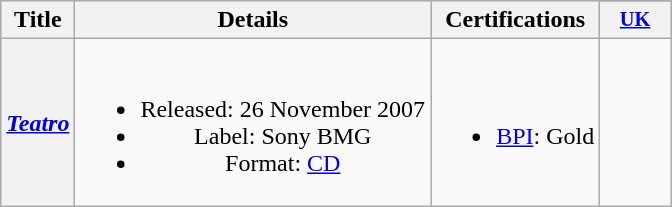<table class="wikitable plainrowheaders" style="text-align:center;">
<tr>
<th scope="col" rowspan="2">Title</th>
<th scope="col" rowspan="2">Details</th>
<th scope="col" rowspan="2">Certifications</th>
</tr>
<tr>
<th scope="col" style="width:3em;font-size:85%;"><a href='#'>UK</a></th>
</tr>
<tr>
<th scope="row"><em><a href='#'>Teatro</a></em></th>
<td><br><ul><li>Released: 26 November 2007</li><li>Label: Sony BMG</li><li>Format: <a href='#'>CD</a></li></ul></td>
<td><br><ul><li><a href='#'>BPI</a>: Gold</li></ul></td>
<td></td>
</tr>
</table>
